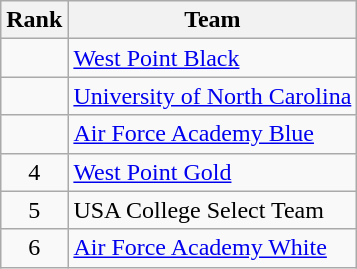<table class="wikitable">
<tr>
<th>Rank</th>
<th>Team</th>
</tr>
<tr>
<td align=center></td>
<td align="left"><a href='#'>West Point Black</a></td>
</tr>
<tr>
<td align=center></td>
<td align="left"><a href='#'>University of North Carolina</a></td>
</tr>
<tr>
<td align=center></td>
<td align="left"><a href='#'>Air Force Academy Blue</a></td>
</tr>
<tr>
<td align=center>4</td>
<td align="left"><a href='#'>West Point Gold</a></td>
</tr>
<tr>
<td align=center>5</td>
<td align="left">USA College Select Team</td>
</tr>
<tr>
<td align=center>6</td>
<td align="left"><a href='#'>Air Force Academy White</a></td>
</tr>
</table>
